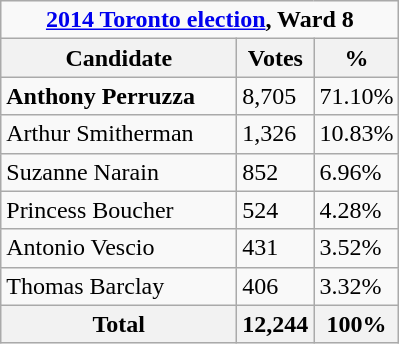<table class="wikitable">
<tr>
<td Colspan="3" align="center"><strong><a href='#'>2014 Toronto election</a>, Ward 8</strong></td>
</tr>
<tr>
<th width="150px">Candidate</th>
<th>Votes</th>
<th>%</th>
</tr>
<tr>
<td><strong>Anthony Perruzza</strong></td>
<td>8,705</td>
<td>71.10%</td>
</tr>
<tr>
<td>Arthur Smitherman</td>
<td>1,326</td>
<td>10.83%</td>
</tr>
<tr>
<td>Suzanne Narain</td>
<td>852</td>
<td>6.96%</td>
</tr>
<tr>
<td>Princess Boucher</td>
<td>524</td>
<td>4.28%</td>
</tr>
<tr>
<td>Antonio Vescio</td>
<td>431</td>
<td>3.52%</td>
</tr>
<tr>
<td>Thomas Barclay</td>
<td>406</td>
<td>3.32%</td>
</tr>
<tr>
<th>Total</th>
<th>12,244</th>
<th>100%</th>
</tr>
</table>
